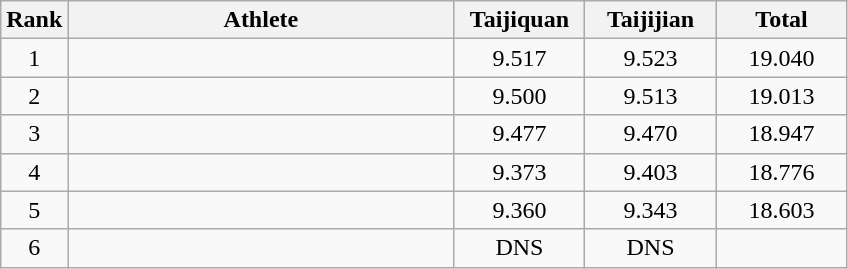<table class="wikitable" style="text-align:center">
<tr>
<th width=20>Rank</th>
<th width=250>Athlete</th>
<th width=80>Taijiquan</th>
<th width=80>Taijijian</th>
<th width=80>Total</th>
</tr>
<tr>
<td>1</td>
<td align="left"></td>
<td>9.517</td>
<td>9.523</td>
<td>19.040</td>
</tr>
<tr>
<td>2</td>
<td align="left"></td>
<td>9.500</td>
<td>9.513</td>
<td>19.013</td>
</tr>
<tr>
<td>3</td>
<td align="left"></td>
<td>9.477</td>
<td>9.470</td>
<td>18.947</td>
</tr>
<tr>
<td>4</td>
<td align="left"></td>
<td>9.373</td>
<td>9.403</td>
<td>18.776</td>
</tr>
<tr>
<td>5</td>
<td align="left"></td>
<td>9.360</td>
<td>9.343</td>
<td>18.603</td>
</tr>
<tr>
<td>6</td>
<td align="left"></td>
<td>DNS</td>
<td>DNS</td>
<td></td>
</tr>
</table>
